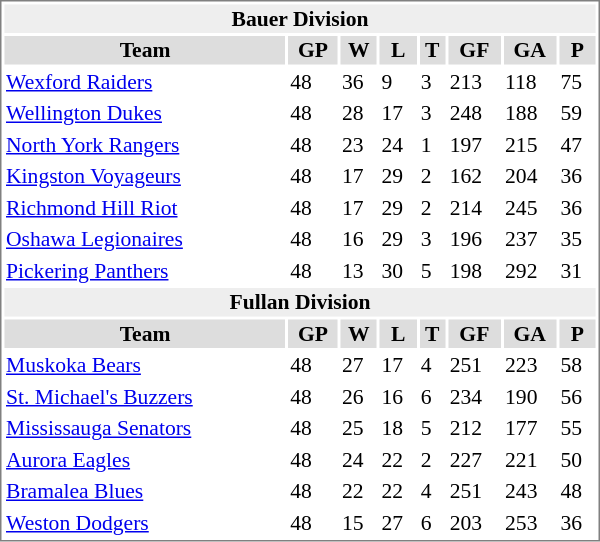<table cellpadding="0">
<tr align="left" style="vertical-align: top">
<td></td>
<td><br><table cellpadding="1" width="400px" style="font-size: 90%; border: 1px solid gray;">
<tr align="center"  bgcolor="#eeeeee">
<td colspan="11"><strong>Bauer Division</strong></td>
</tr>
<tr align="center"  bgcolor="#dddddd">
<td><strong>Team</strong></td>
<td><strong>GP</strong></td>
<td><strong>W</strong></td>
<td><strong>L</strong></td>
<td><strong>T</strong></td>
<td><strong>GF</strong></td>
<td><strong>GA</strong></td>
<td><strong>P</strong></td>
</tr>
<tr>
<td><a href='#'>Wexford Raiders</a></td>
<td>48</td>
<td>36</td>
<td>9</td>
<td>3</td>
<td>213</td>
<td>118</td>
<td>75</td>
</tr>
<tr>
<td><a href='#'>Wellington Dukes</a></td>
<td>48</td>
<td>28</td>
<td>17</td>
<td>3</td>
<td>248</td>
<td>188</td>
<td>59</td>
</tr>
<tr>
<td><a href='#'>North York Rangers</a></td>
<td>48</td>
<td>23</td>
<td>24</td>
<td>1</td>
<td>197</td>
<td>215</td>
<td>47</td>
</tr>
<tr>
<td><a href='#'>Kingston Voyageurs</a></td>
<td>48</td>
<td>17</td>
<td>29</td>
<td>2</td>
<td>162</td>
<td>204</td>
<td>36</td>
</tr>
<tr>
<td><a href='#'>Richmond Hill Riot</a></td>
<td>48</td>
<td>17</td>
<td>29</td>
<td>2</td>
<td>214</td>
<td>245</td>
<td>36</td>
</tr>
<tr>
<td><a href='#'>Oshawa Legionaires</a></td>
<td>48</td>
<td>16</td>
<td>29</td>
<td>3</td>
<td>196</td>
<td>237</td>
<td>35</td>
</tr>
<tr>
<td><a href='#'>Pickering Panthers</a></td>
<td>48</td>
<td>13</td>
<td>30</td>
<td>5</td>
<td>198</td>
<td>292</td>
<td>31</td>
</tr>
<tr align="center"  bgcolor="#eeeeee">
<td colspan="11"><strong>Fullan Division</strong></td>
</tr>
<tr align="center"  bgcolor="#dddddd">
<td><strong>Team</strong></td>
<td><strong>GP</strong></td>
<td><strong>W</strong></td>
<td><strong>L</strong></td>
<td><strong>T</strong></td>
<td><strong>GF</strong></td>
<td><strong>GA</strong></td>
<td><strong>P</strong></td>
</tr>
<tr>
<td><a href='#'>Muskoka Bears</a></td>
<td>48</td>
<td>27</td>
<td>17</td>
<td>4</td>
<td>251</td>
<td>223</td>
<td>58</td>
</tr>
<tr>
<td><a href='#'>St. Michael's Buzzers</a></td>
<td>48</td>
<td>26</td>
<td>16</td>
<td>6</td>
<td>234</td>
<td>190</td>
<td>56</td>
</tr>
<tr>
<td><a href='#'>Mississauga Senators</a></td>
<td>48</td>
<td>25</td>
<td>18</td>
<td>5</td>
<td>212</td>
<td>177</td>
<td>55</td>
</tr>
<tr>
<td><a href='#'>Aurora Eagles</a></td>
<td>48</td>
<td>24</td>
<td>22</td>
<td>2</td>
<td>227</td>
<td>221</td>
<td>50</td>
</tr>
<tr>
<td><a href='#'>Bramalea Blues</a></td>
<td>48</td>
<td>22</td>
<td>22</td>
<td>4</td>
<td>251</td>
<td>243</td>
<td>48</td>
</tr>
<tr>
<td><a href='#'>Weston Dodgers</a></td>
<td>48</td>
<td>15</td>
<td>27</td>
<td>6</td>
<td>203</td>
<td>253</td>
<td>36</td>
</tr>
</table>
</td>
</tr>
</table>
